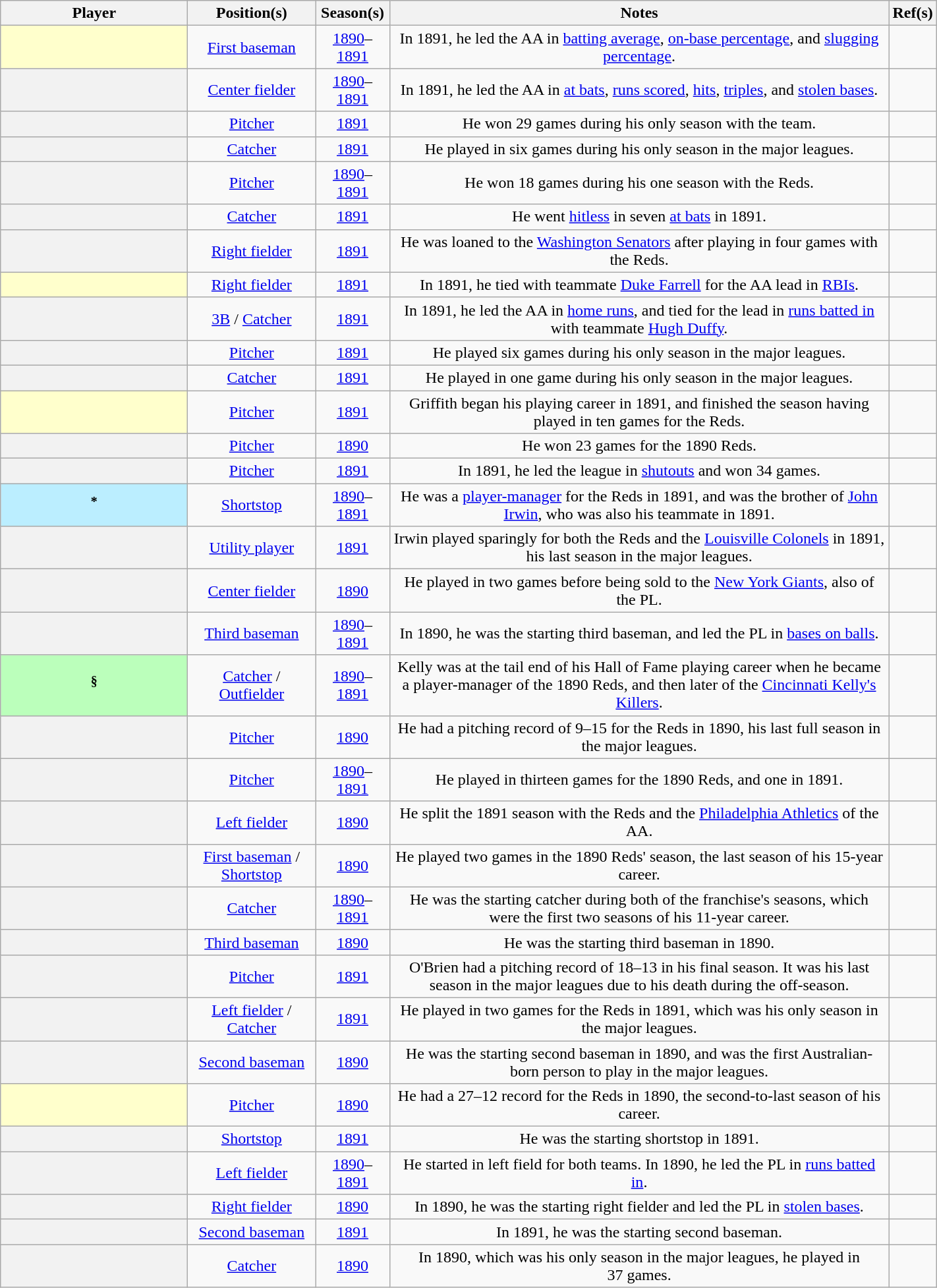<table class="wikitable sortable plainrowheaders" width="75%" style="text-align:center">
<tr>
<th scope="col" width="20%">Player</th>
<th scope="col">Position(s)</th>
<th scope="col">Season(s)</th>
<th scope="col" class="unsortable">Notes</th>
<th scope="col" class="unsortable" width="3%">Ref(s)</th>
</tr>
<tr>
<th scope="row" style="background-color:#ffffcc"><sup></sup></th>
<td><a href='#'>First&nbsp;baseman</a></td>
<td><a href='#'>1890</a>–<a href='#'>1891</a></td>
<td>In 1891, he led the AA in <a href='#'>batting average</a>, <a href='#'>on-base percentage</a>, and <a href='#'>slugging percentage</a>.</td>
<td align=center></td>
</tr>
<tr>
<th scope="row"></th>
<td><a href='#'>Center fielder</a></td>
<td><a href='#'>1890</a>–<a href='#'>1891</a></td>
<td>In 1891, he led the AA in <a href='#'>at bats</a>, <a href='#'>runs scored</a>, <a href='#'>hits</a>, <a href='#'>triples</a>, and <a href='#'>stolen bases</a>.</td>
<td align=center></td>
</tr>
<tr>
<th scope="row"></th>
<td><a href='#'>Pitcher</a></td>
<td><a href='#'>1891</a></td>
<td>He won 29 games during his only season with the team.</td>
<td align=center></td>
</tr>
<tr>
<th scope="row"></th>
<td><a href='#'>Catcher</a></td>
<td><a href='#'>1891</a></td>
<td>He played in six games during his only season in the major leagues.</td>
<td align=center></td>
</tr>
<tr>
<th scope="row"></th>
<td><a href='#'>Pitcher</a></td>
<td><a href='#'>1890</a>–<a href='#'>1891</a></td>
<td>He won 18 games during his one season with the Reds.</td>
<td align=center></td>
</tr>
<tr>
<th scope="row"></th>
<td><a href='#'>Catcher</a></td>
<td><a href='#'>1891</a></td>
<td>He went <a href='#'>hitless</a> in seven <a href='#'>at bats</a> in 1891.</td>
<td align=center></td>
</tr>
<tr>
<th scope="row"></th>
<td><a href='#'>Right fielder</a></td>
<td><a href='#'>1891</a></td>
<td>He was loaned to the <a href='#'>Washington Senators</a> after playing in four games with the Reds.</td>
<td align=center></td>
</tr>
<tr>
<th scope="row" style="background-color:#ffffcc"><sup></sup></th>
<td><a href='#'>Right fielder</a></td>
<td><a href='#'>1891</a></td>
<td>In 1891, he tied with teammate <a href='#'>Duke Farrell</a> for the AA lead in <a href='#'>RBIs</a>.</td>
<td align=center></td>
</tr>
<tr>
<th scope="row"></th>
<td><a href='#'>3B</a> / <a href='#'>Catcher</a></td>
<td><a href='#'>1891</a></td>
<td>In 1891, he led the AA in <a href='#'>home runs</a>, and tied for the lead in <a href='#'>runs batted in</a> with teammate <a href='#'>Hugh Duffy</a>.</td>
<td align=center></td>
</tr>
<tr>
<th scope="row"></th>
<td><a href='#'>Pitcher</a></td>
<td><a href='#'>1891</a></td>
<td>He played six games during his only season in the major leagues.</td>
<td align=center></td>
</tr>
<tr>
<th scope="row"></th>
<td><a href='#'>Catcher</a></td>
<td><a href='#'>1891</a></td>
<td>He played in one game during his only season in the major leagues.</td>
<td align=center></td>
</tr>
<tr>
<th scope="row" style="background-color:#ffffcc"><sup></sup></th>
<td><a href='#'>Pitcher</a></td>
<td><a href='#'>1891</a></td>
<td>Griffith began his playing career in 1891, and finished the season having played in ten games for the Reds.</td>
<td align=center></td>
</tr>
<tr>
<th scope="row"></th>
<td><a href='#'>Pitcher</a></td>
<td><a href='#'>1890</a></td>
<td>He won 23 games for the 1890 Reds.</td>
<td align=center></td>
</tr>
<tr>
<th scope="row"></th>
<td><a href='#'>Pitcher</a></td>
<td><a href='#'>1891</a></td>
<td>In 1891, he led the league in <a href='#'>shutouts</a> and won 34 games.</td>
<td align=center></td>
</tr>
<tr>
<th scope="row" style="background-color:#bbeeff"><sup>*</sup></th>
<td><a href='#'>Shortstop</a></td>
<td><a href='#'>1890</a>–<a href='#'>1891</a></td>
<td>He was a <a href='#'>player-manager</a> for the Reds in 1891, and was the brother of <a href='#'>John Irwin</a>, who was also his teammate in 1891.</td>
<td align=center></td>
</tr>
<tr>
<th scope="row"></th>
<td><a href='#'>Utility player</a></td>
<td><a href='#'>1891</a></td>
<td>Irwin played sparingly for both the Reds and the <a href='#'>Louisville Colonels</a> in 1891, his last season in the major leagues.</td>
<td align=center></td>
</tr>
<tr>
<th scope="row"></th>
<td><a href='#'>Center fielder</a></td>
<td><a href='#'>1890</a></td>
<td>He played in two games before being sold to the <a href='#'>New York Giants</a>, also of the PL.</td>
<td align=center></td>
</tr>
<tr>
<th scope="row"></th>
<td><a href='#'>Third baseman</a></td>
<td><a href='#'>1890</a>–<a href='#'>1891</a></td>
<td>In 1890, he was the starting third baseman, and led the PL in <a href='#'>bases on balls</a>.</td>
<td align=center></td>
</tr>
<tr>
<th scope="row" style="background-color:#bbffbb"><sup>§</sup></th>
<td><a href='#'>Catcher</a> / <a href='#'>Outfielder</a></td>
<td><a href='#'>1890</a>–<a href='#'>1891</a></td>
<td>Kelly was at the tail end of his Hall of Fame playing career when he became a player-manager of the 1890 Reds, and then later of the <a href='#'>Cincinnati Kelly's Killers</a>.</td>
<td align=center></td>
</tr>
<tr>
<th scope="row"></th>
<td><a href='#'>Pitcher</a></td>
<td><a href='#'>1890</a></td>
<td>He had a pitching record of 9–15 for the Reds in 1890, his last full season in the major leagues.</td>
<td align=center></td>
</tr>
<tr>
<th scope="row"></th>
<td><a href='#'>Pitcher</a></td>
<td><a href='#'>1890</a>–<a href='#'>1891</a></td>
<td>He played in thirteen games for the 1890 Reds, and one in 1891.</td>
<td align=center></td>
</tr>
<tr>
<th scope="row"></th>
<td><a href='#'>Left fielder</a></td>
<td><a href='#'>1890</a></td>
<td>He split the 1891 season with the Reds and the <a href='#'>Philadelphia Athletics</a> of the AA.</td>
<td align=center></td>
</tr>
<tr>
<th scope="row"></th>
<td><a href='#'>First baseman</a> / <a href='#'>Shortstop</a></td>
<td><a href='#'>1890</a></td>
<td>He played two games in the 1890 Reds' season, the last season of his 15-year career.</td>
<td align=center></td>
</tr>
<tr>
<th scope="row"></th>
<td><a href='#'>Catcher</a></td>
<td><a href='#'>1890</a>–<a href='#'>1891</a></td>
<td>He was the starting catcher during both of the franchise's seasons, which were the first two seasons of his 11-year career.</td>
<td align=center></td>
</tr>
<tr>
<th scope="row"></th>
<td><a href='#'>Third baseman</a></td>
<td><a href='#'>1890</a></td>
<td>He was the starting third baseman in 1890.</td>
<td align=center></td>
</tr>
<tr>
<th scope="row"></th>
<td><a href='#'>Pitcher</a></td>
<td><a href='#'>1891</a></td>
<td>O'Brien had a pitching record of 18–13 in his final season.  It was his last season in the major leagues due to his death during the off-season.</td>
<td align=center></td>
</tr>
<tr>
<th scope="row"></th>
<td><a href='#'>Left fielder</a> / <a href='#'>Catcher</a></td>
<td><a href='#'>1891</a></td>
<td>He played in two games for the Reds in 1891, which was his only season in the major leagues.</td>
<td align=center></td>
</tr>
<tr>
<th scope="row"></th>
<td><a href='#'>Second baseman</a></td>
<td><a href='#'>1890</a></td>
<td>He was the starting second baseman in 1890, and was the first Australian-born person to play in the major leagues.</td>
<td align=center></td>
</tr>
<tr>
<th scope="row" style="background-color:#ffffcc"><sup></sup></th>
<td><a href='#'>Pitcher</a></td>
<td><a href='#'>1890</a></td>
<td>He had a 27–12 record for the Reds in 1890, the second-to-last season of his career.</td>
<td align=center></td>
</tr>
<tr>
<th scope="row"></th>
<td><a href='#'>Shortstop</a></td>
<td><a href='#'>1891</a></td>
<td>He was the starting shortstop in 1891.</td>
<td align=center></td>
</tr>
<tr>
<th scope="row"></th>
<td><a href='#'>Left fielder</a></td>
<td><a href='#'>1890</a>–<a href='#'>1891</a></td>
<td>He started in left field for both teams. In 1890, he led the PL in <a href='#'>runs batted in</a>.</td>
<td align=center></td>
</tr>
<tr>
<th scope="row"></th>
<td><a href='#'>Right fielder</a></td>
<td><a href='#'>1890</a></td>
<td>In 1890, he was the starting right fielder and led the PL in <a href='#'>stolen bases</a>.</td>
<td align=center></td>
</tr>
<tr>
<th scope="row"></th>
<td><a href='#'>Second baseman</a></td>
<td><a href='#'>1891</a></td>
<td>In 1891, he was the starting second baseman.</td>
<td align=center></td>
</tr>
<tr>
<th scope="row"></th>
<td><a href='#'>Catcher</a></td>
<td><a href='#'>1890</a></td>
<td>In 1890, which was his only season in the major leagues, he played in 37 games.</td>
<td align=center></td>
</tr>
</table>
